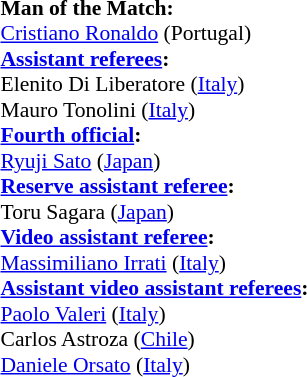<table style="width:100%; font-size:90%;">
<tr>
<td><br><strong>Man of the Match:</strong>
<br><a href='#'>Cristiano Ronaldo</a> (Portugal)<br><strong><a href='#'>Assistant referees</a>:</strong>
<br>Elenito Di Liberatore (<a href='#'>Italy</a>)
<br>Mauro Tonolini (<a href='#'>Italy</a>)
<br><strong><a href='#'>Fourth official</a>:</strong>
<br><a href='#'>Ryuji Sato</a> (<a href='#'>Japan</a>)
<br><strong><a href='#'>Reserve assistant referee</a>:</strong>
<br>Toru Sagara (<a href='#'>Japan</a>)
<br><strong><a href='#'>Video assistant referee</a>:</strong>
<br><a href='#'>Massimiliano Irrati</a> (<a href='#'>Italy</a>)
<br><strong><a href='#'>Assistant video assistant referees</a>:</strong>
<br><a href='#'>Paolo Valeri</a> (<a href='#'>Italy</a>)
<br>Carlos Astroza (<a href='#'>Chile</a>)
<br><a href='#'>Daniele Orsato</a> (<a href='#'>Italy</a>)</td>
</tr>
</table>
